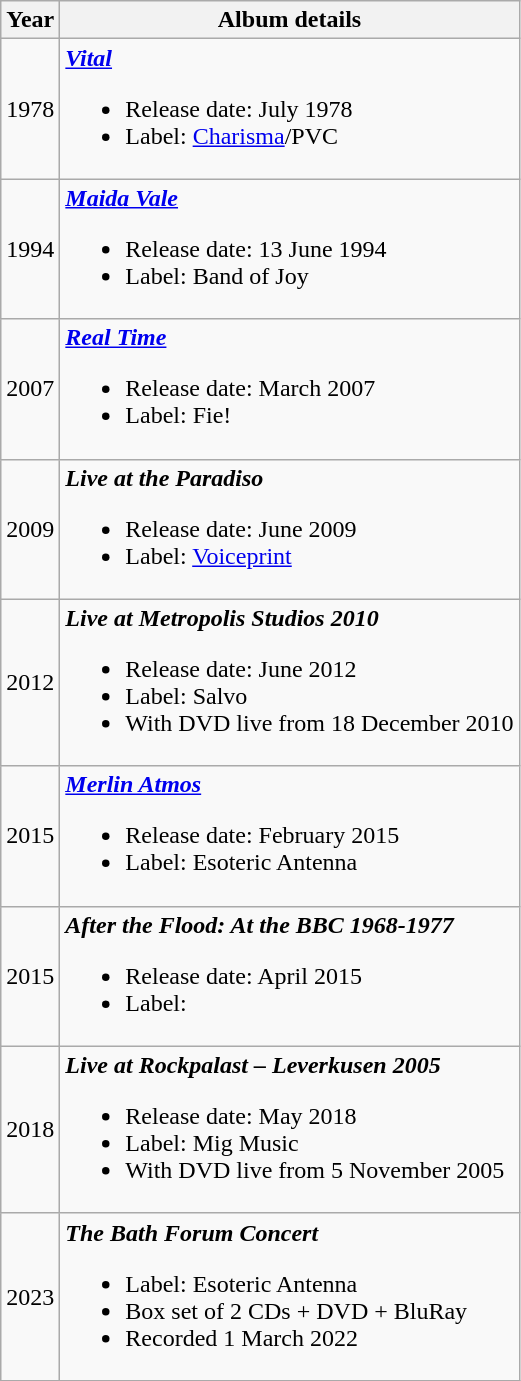<table class="wikitable" style="text-align:center;">
<tr>
<th>Year</th>
<th>Album details</th>
</tr>
<tr>
<td>1978</td>
<td align="left"><strong><em><a href='#'>Vital</a></em></strong><br><ul><li>Release date: July 1978</li><li>Label: <a href='#'>Charisma</a>/PVC</li></ul></td>
</tr>
<tr>
<td>1994</td>
<td align="left"><strong><em><a href='#'>Maida Vale</a></em></strong><br><ul><li>Release date: 13 June 1994</li><li>Label: Band of Joy</li></ul></td>
</tr>
<tr>
<td>2007</td>
<td align="left"><strong><em><a href='#'>Real Time</a></em></strong><br><ul><li>Release date: March 2007</li><li>Label: Fie!</li></ul></td>
</tr>
<tr>
<td>2009</td>
<td align="left"><strong><em>Live at the Paradiso</em></strong><br><ul><li>Release date: June 2009</li><li>Label: <a href='#'>Voiceprint</a></li></ul></td>
</tr>
<tr>
<td>2012</td>
<td align="left"><strong><em>Live at Metropolis Studios 2010</em></strong><br><ul><li>Release date: June 2012</li><li>Label: Salvo</li><li>With DVD live from 18 December 2010</li></ul></td>
</tr>
<tr>
<td>2015</td>
<td align="left"><strong><em><a href='#'>Merlin Atmos</a></em></strong><br><ul><li>Release date: February 2015</li><li>Label: Esoteric Antenna</li></ul></td>
</tr>
<tr>
<td>2015</td>
<td align="left"><strong><em>After the Flood: At the BBC 1968-1977</em></strong><br><ul><li>Release date: April 2015</li><li>Label:</li></ul></td>
</tr>
<tr>
<td>2018</td>
<td align="left"><strong><em>Live at Rockpalast – Leverkusen 2005</em></strong><br><ul><li>Release date: May 2018</li><li>Label: Mig Music</li><li>With DVD live from 5 November 2005</li></ul></td>
</tr>
<tr>
<td>2023</td>
<td align="left"><strong><em>The Bath Forum Concert</em></strong><br><ul><li>Label: Esoteric Antenna</li><li>Box set of 2 CDs + DVD + BluRay</li><li>Recorded 1 March 2022</li></ul></td>
</tr>
</table>
